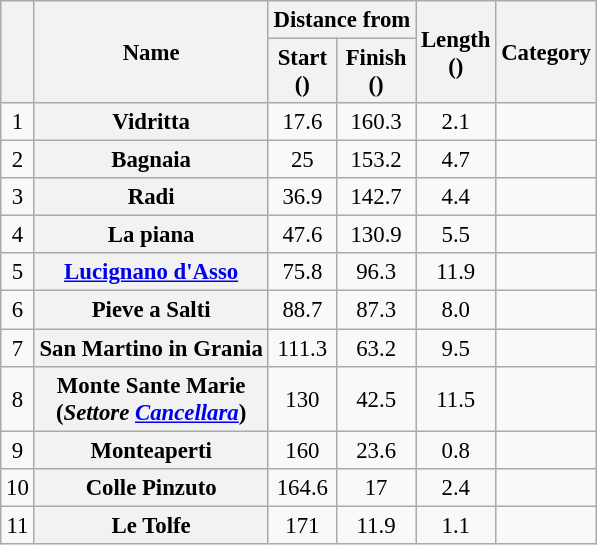<table class="wikitable plainrowheaders" style="text-align:center; font-size:95%;">
<tr>
<th scope=col rowspan=2></th>
<th scope=col rowspan=2>Name</th>
<th scope=col colspan=2>Distance from</th>
<th scope=col rowspan=2>Length<br>()</th>
<th scope=col rowspan=2>Category</th>
</tr>
<tr>
<th scope=col>Start<br>()</th>
<th scope=col>Finish<br>()</th>
</tr>
<tr>
<td>1</td>
<th scope=row>Vidritta</th>
<td>17.6</td>
<td>160.3</td>
<td>2.1</td>
<td></td>
</tr>
<tr>
<td>2</td>
<th scope=row>Bagnaia</th>
<td>25</td>
<td>153.2</td>
<td>4.7</td>
<td></td>
</tr>
<tr>
<td>3</td>
<th scope=row>Radi</th>
<td>36.9</td>
<td>142.7</td>
<td>4.4</td>
<td></td>
</tr>
<tr>
<td>4</td>
<th scope=row>La piana</th>
<td>47.6</td>
<td>130.9</td>
<td>5.5</td>
<td></td>
</tr>
<tr>
<td>5</td>
<th scope=row><a href='#'>Lucignano d'Asso</a></th>
<td>75.8</td>
<td>96.3</td>
<td>11.9</td>
<td></td>
</tr>
<tr>
<td>6</td>
<th scope=row>Pieve a Salti</th>
<td>88.7</td>
<td>87.3</td>
<td>8.0</td>
<td></td>
</tr>
<tr>
<td>7</td>
<th scope=row>San Martino in Grania</th>
<td>111.3</td>
<td>63.2</td>
<td>9.5</td>
<td></td>
</tr>
<tr>
<td>8</td>
<th scope=row>Monte Sante Marie<br>(<em>Settore <a href='#'>Cancellara</a></em>)</th>
<td>130</td>
<td>42.5</td>
<td>11.5</td>
<td></td>
</tr>
<tr>
<td>9</td>
<th scope=row>Monteaperti</th>
<td>160</td>
<td>23.6</td>
<td>0.8</td>
<td></td>
</tr>
<tr>
<td>10</td>
<th scope=row>Colle Pinzuto</th>
<td>164.6</td>
<td>17</td>
<td>2.4</td>
<td></td>
</tr>
<tr>
<td>11</td>
<th scope=row>Le Tolfe</th>
<td>171</td>
<td>11.9</td>
<td>1.1</td>
<td></td>
</tr>
</table>
